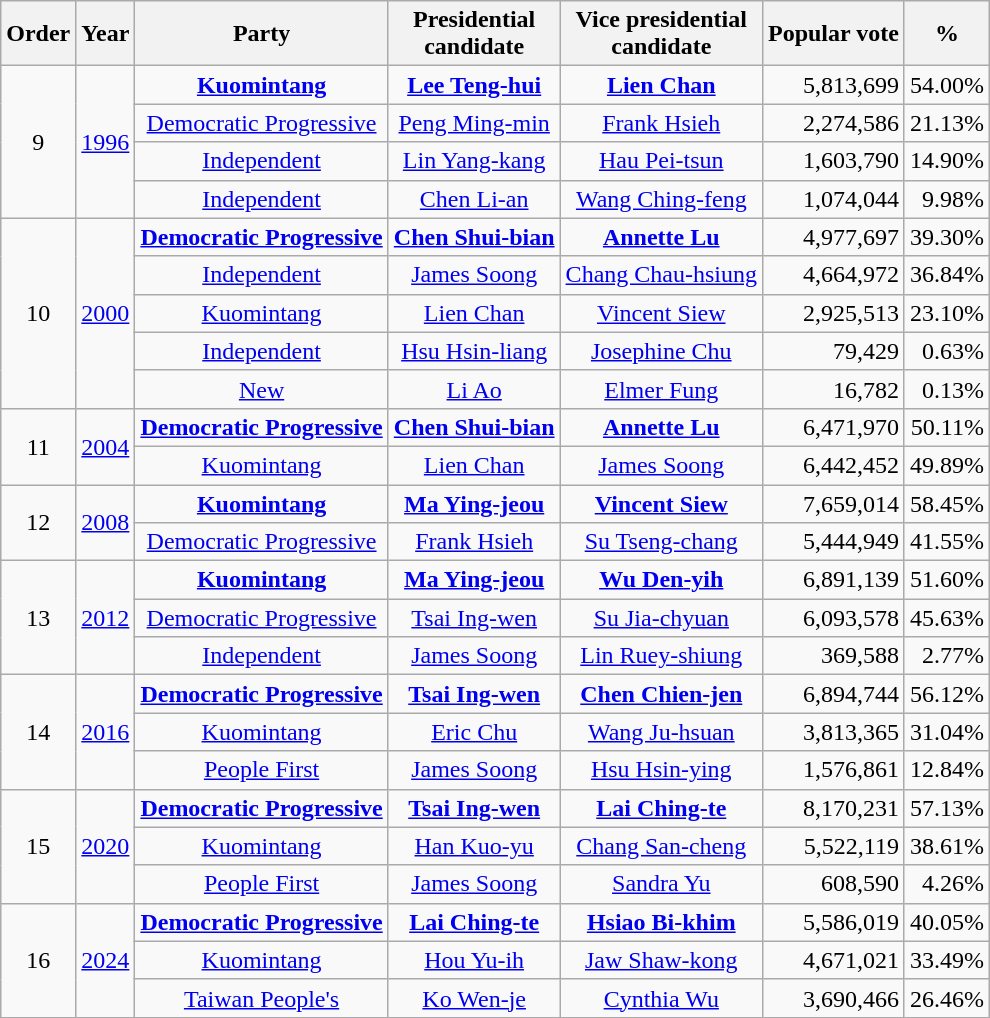<table class=wikitable style="text-align:center;">
<tr>
<th>Order</th>
<th>Year</th>
<th>Party</th>
<th>Presidential<br>candidate</th>
<th>Vice presidential<br>candidate</th>
<th>Popular vote</th>
<th>%</th>
</tr>
<tr>
<td rowspan=4>9</td>
<td rowspan=4><a href='#'>1996</a></td>
<td><strong><a href='#'>Kuomintang</a></strong></td>
<td><strong><a href='#'>Lee Teng-hui</a></strong></td>
<td><strong><a href='#'>Lien Chan</a></strong></td>
<td align=right>5,813,699</td>
<td align=right>54.00%</td>
</tr>
<tr>
<td><a href='#'>Democratic Progressive</a></td>
<td><a href='#'>Peng Ming-min</a></td>
<td><a href='#'>Frank Hsieh</a></td>
<td align=right>2,274,586</td>
<td align=right>21.13%</td>
</tr>
<tr>
<td><a href='#'>Independent</a></td>
<td><a href='#'>Lin Yang-kang</a></td>
<td><a href='#'>Hau Pei-tsun</a></td>
<td align=right>1,603,790</td>
<td align=right>14.90%</td>
</tr>
<tr>
<td><a href='#'>Independent</a></td>
<td><a href='#'>Chen Li-an</a></td>
<td><a href='#'>Wang Ching-feng</a></td>
<td align=right>1,074,044</td>
<td align=right>9.98%</td>
</tr>
<tr>
<td rowspan=5>10</td>
<td rowspan=5><a href='#'>2000</a></td>
<td><strong><a href='#'>Democratic Progressive</a></strong></td>
<td><strong><a href='#'>Chen Shui-bian</a></strong></td>
<td><strong><a href='#'>Annette Lu</a></strong></td>
<td align=right>4,977,697</td>
<td align=right>39.30%</td>
</tr>
<tr>
<td><a href='#'>Independent</a></td>
<td><a href='#'>James Soong</a></td>
<td><a href='#'>Chang Chau-hsiung</a></td>
<td align=right>4,664,972</td>
<td align=right>36.84%</td>
</tr>
<tr>
<td><a href='#'>Kuomintang</a></td>
<td><a href='#'>Lien Chan</a></td>
<td><a href='#'>Vincent Siew</a></td>
<td align=right>2,925,513</td>
<td align=right>23.10%</td>
</tr>
<tr>
<td><a href='#'>Independent</a></td>
<td><a href='#'>Hsu Hsin-liang</a></td>
<td><a href='#'>Josephine Chu</a></td>
<td align=right>79,429</td>
<td align=right>0.63%</td>
</tr>
<tr>
<td><a href='#'>New</a></td>
<td><a href='#'>Li Ao</a></td>
<td><a href='#'>Elmer Fung</a></td>
<td align=right>16,782</td>
<td align=right>0.13%</td>
</tr>
<tr>
<td rowspan=2>11</td>
<td rowspan=2><a href='#'>2004</a></td>
<td><strong><a href='#'>Democratic Progressive</a></strong></td>
<td><strong><a href='#'>Chen Shui-bian</a></strong></td>
<td><strong><a href='#'>Annette Lu</a></strong></td>
<td align=right>6,471,970</td>
<td align=right>50.11%</td>
</tr>
<tr>
<td><a href='#'>Kuomintang</a></td>
<td><a href='#'>Lien Chan</a></td>
<td><a href='#'>James Soong</a></td>
<td align=right>6,442,452</td>
<td align=right>49.89%</td>
</tr>
<tr>
<td rowspan=2>12</td>
<td rowspan=2><a href='#'>2008</a></td>
<td><strong><a href='#'>Kuomintang</a></strong></td>
<td><strong><a href='#'>Ma Ying-jeou</a></strong></td>
<td><strong><a href='#'>Vincent Siew</a></strong></td>
<td align=right>7,659,014</td>
<td align=right>58.45%</td>
</tr>
<tr>
<td><a href='#'>Democratic Progressive</a></td>
<td><a href='#'>Frank Hsieh</a></td>
<td><a href='#'>Su Tseng-chang</a></td>
<td align=right>5,444,949</td>
<td align=right>41.55%</td>
</tr>
<tr>
<td rowspan=3>13</td>
<td rowspan=3><a href='#'>2012</a></td>
<td><strong><a href='#'>Kuomintang</a></strong></td>
<td><strong><a href='#'>Ma Ying-jeou</a></strong></td>
<td><strong><a href='#'>Wu Den-yih</a></strong></td>
<td align=right>6,891,139</td>
<td align=right>51.60%</td>
</tr>
<tr>
<td><a href='#'>Democratic Progressive</a></td>
<td><a href='#'>Tsai Ing-wen</a></td>
<td><a href='#'>Su Jia-chyuan</a></td>
<td align=right>6,093,578</td>
<td align=right>45.63%</td>
</tr>
<tr>
<td><a href='#'>Independent</a></td>
<td><a href='#'>James Soong</a></td>
<td><a href='#'>Lin Ruey-shiung</a></td>
<td align=right>369,588</td>
<td align=right>2.77%</td>
</tr>
<tr>
<td rowspan=3>14</td>
<td rowspan=3><a href='#'>2016</a></td>
<td><strong><a href='#'>Democratic Progressive</a></strong></td>
<td><strong><a href='#'>Tsai Ing-wen</a></strong></td>
<td><strong><a href='#'>Chen Chien-jen</a></strong></td>
<td align=right>6,894,744</td>
<td align=right>56.12%</td>
</tr>
<tr>
<td><a href='#'>Kuomintang</a></td>
<td><a href='#'>Eric Chu</a></td>
<td><a href='#'>Wang Ju-hsuan</a></td>
<td align=right>3,813,365</td>
<td align=right>31.04%</td>
</tr>
<tr>
<td><a href='#'>People First</a></td>
<td><a href='#'>James Soong</a></td>
<td><a href='#'>Hsu Hsin-ying</a></td>
<td align=right>1,576,861</td>
<td align=right>12.84%</td>
</tr>
<tr>
<td rowspan=3>15</td>
<td rowspan=3><a href='#'>2020</a></td>
<td><strong><a href='#'>Democratic Progressive</a></strong></td>
<td><strong><a href='#'>Tsai Ing-wen</a></strong></td>
<td><strong><a href='#'>Lai Ching-te</a></strong></td>
<td align=right>8,170,231</td>
<td align=right>57.13%</td>
</tr>
<tr>
<td><a href='#'>Kuomintang</a></td>
<td><a href='#'>Han Kuo-yu</a></td>
<td><a href='#'>Chang San-cheng</a></td>
<td align=right>5,522,119</td>
<td align=right>38.61%</td>
</tr>
<tr>
<td><a href='#'>People First</a></td>
<td><a href='#'>James Soong</a></td>
<td><a href='#'>Sandra Yu</a></td>
<td align=right>608,590</td>
<td align=right>4.26%</td>
</tr>
<tr>
<td rowspan=3>16</td>
<td rowspan=3><a href='#'>2024</a></td>
<td><strong><a href='#'>Democratic Progressive</a></strong></td>
<td><strong><a href='#'>Lai Ching-te</a></strong></td>
<td><strong><a href='#'>Hsiao Bi-khim</a></strong></td>
<td align=right>5,586,019</td>
<td align=right>40.05%</td>
</tr>
<tr>
<td><a href='#'>Kuomintang</a></td>
<td><a href='#'>Hou Yu-ih</a></td>
<td><a href='#'>Jaw Shaw-kong</a></td>
<td align=right>4,671,021</td>
<td align=right>33.49%</td>
</tr>
<tr>
<td><a href='#'>Taiwan People's</a></td>
<td><a href='#'>Ko Wen-je</a></td>
<td><a href='#'>Cynthia Wu</a></td>
<td align=right>3,690,466</td>
<td align=right>26.46%</td>
</tr>
</table>
